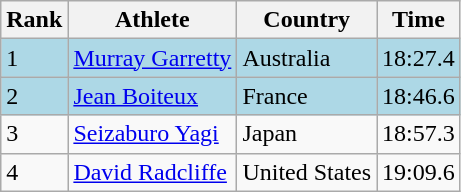<table class="wikitable">
<tr>
<th>Rank</th>
<th>Athlete</th>
<th>Country</th>
<th>Time</th>
</tr>
<tr bgcolor=lightblue>
<td>1</td>
<td><a href='#'>Murray Garretty</a></td>
<td>Australia</td>
<td>18:27.4</td>
</tr>
<tr bgcolor=lightblue>
<td>2</td>
<td><a href='#'>Jean Boiteux</a></td>
<td>France</td>
<td>18:46.6</td>
</tr>
<tr>
<td>3</td>
<td><a href='#'>Seizaburo Yagi</a></td>
<td>Japan</td>
<td>18:57.3</td>
</tr>
<tr>
<td>4</td>
<td><a href='#'>David Radcliffe</a></td>
<td>United States</td>
<td>19:09.6</td>
</tr>
</table>
